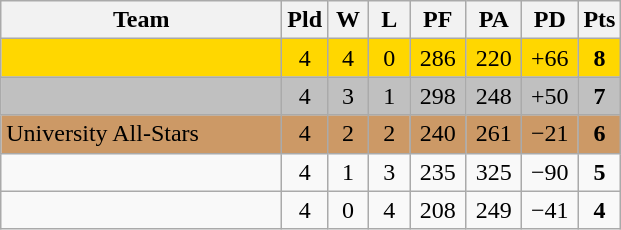<table class="wikitable" style="text-align:center;">
<tr>
<th width=180>Team</th>
<th width=20>Pld</th>
<th width=20>W</th>
<th width=20>L</th>
<th width=30>PF</th>
<th width=30>PA</th>
<th width=30>PD</th>
<th width=20>Pts</th>
</tr>
<tr bgcolor=gold>
<td align="left"></td>
<td>4</td>
<td>4</td>
<td>0</td>
<td>286</td>
<td>220</td>
<td>+66</td>
<td><strong>8</strong></td>
</tr>
<tr bgcolor=silver>
<td align="left"></td>
<td>4</td>
<td>3</td>
<td>1</td>
<td>298</td>
<td>248</td>
<td>+50</td>
<td><strong>7</strong></td>
</tr>
<tr bgcolor=cc9966>
<td align="left"> University All-Stars</td>
<td>4</td>
<td>2</td>
<td>2</td>
<td>240</td>
<td>261</td>
<td>−21</td>
<td><strong>6</strong></td>
</tr>
<tr>
<td align="left"></td>
<td>4</td>
<td>1</td>
<td>3</td>
<td>235</td>
<td>325</td>
<td>−90</td>
<td><strong>5</strong></td>
</tr>
<tr>
<td align="left"></td>
<td>4</td>
<td>0</td>
<td>4</td>
<td>208</td>
<td>249</td>
<td>−41</td>
<td><strong>4</strong></td>
</tr>
</table>
